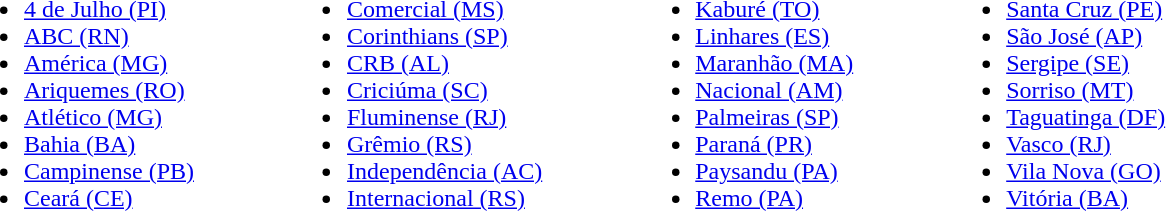<table border="0" cellpadding="2">
<tr valign="top">
<td><br><ul><li><a href='#'>4 de Julho (PI)</a></li><li><a href='#'>ABC (RN)</a></li><li><a href='#'>América (MG)</a></li><li><a href='#'>Ariquemes (RO)</a></li><li><a href='#'>Atlético (MG)</a></li><li><a href='#'>Bahia (BA)</a></li><li><a href='#'>Campinense (PB)</a></li><li><a href='#'>Ceará (CE)</a></li></ul></td>
<td width="50"> </td>
<td valign="top"><br><ul><li><a href='#'>Comercial (MS)</a></li><li><a href='#'>Corinthians (SP)</a></li><li><a href='#'>CRB (AL)</a></li><li><a href='#'>Criciúma (SC)</a></li><li><a href='#'>Fluminense (RJ)</a></li><li><a href='#'>Grêmio (RS)</a></li><li><a href='#'>Independência (AC)</a></li><li><a href='#'>Internacional (RS)</a></li></ul></td>
<td width="50"> </td>
<td valign="top"><br><ul><li><a href='#'>Kaburé (TO)</a></li><li><a href='#'>Linhares (ES)</a></li><li><a href='#'>Maranhão (MA)</a></li><li><a href='#'>Nacional (AM)</a></li><li><a href='#'>Palmeiras (SP)</a></li><li><a href='#'>Paraná (PR)</a></li><li><a href='#'>Paysandu (PA)</a></li><li><a href='#'>Remo (PA)</a></li></ul></td>
<td width="50"> </td>
<td valign="top"><br><ul><li><a href='#'>Santa Cruz (PE)</a></li><li><a href='#'>São José (AP)</a></li><li><a href='#'>Sergipe (SE)</a></li><li><a href='#'>Sorriso (MT)</a></li><li><a href='#'>Taguatinga (DF)</a></li><li><a href='#'>Vasco (RJ)</a></li><li><a href='#'>Vila Nova (GO)</a></li><li><a href='#'>Vitória (BA)</a></li></ul></td>
</tr>
</table>
